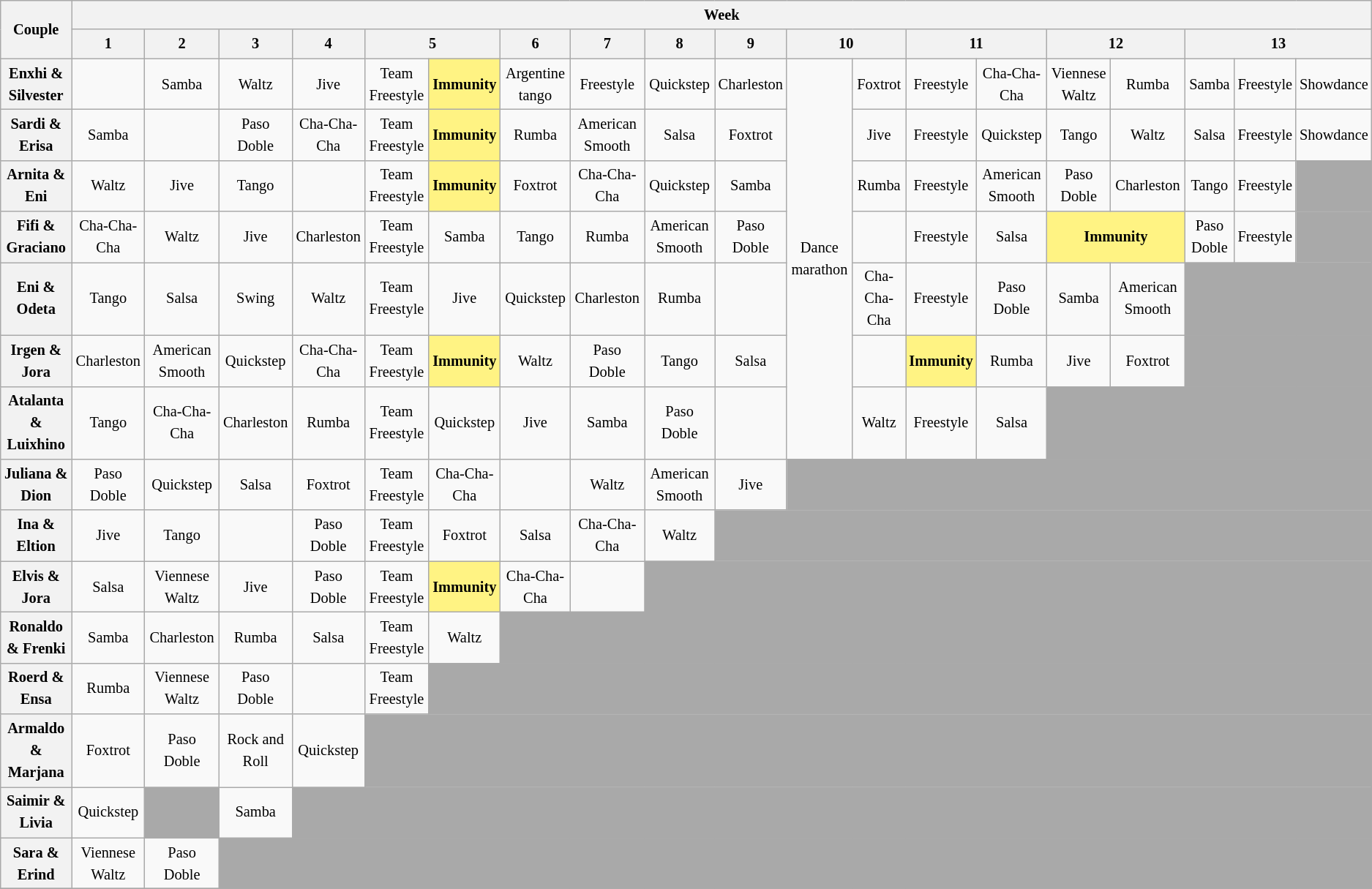<table class="wikitable unsortable" style="text-align:center; font-size:85%; line-height:20px">
<tr>
<th scope="col" rowspan="2">Couple</th>
<th colspan="19">Week</th>
</tr>
<tr>
<th scope="col">1</th>
<th scope="col">2</th>
<th scope="col">3</th>
<th scope="col">4</th>
<th scope="col" colspan="2">5</th>
<th scope="col">6</th>
<th scope="col">7</th>
<th scope="col">8</th>
<th scope="col">9</th>
<th scope="col" colspan="2">10</th>
<th scope="col" colspan="2">11</th>
<th scope="col" colspan="2">12</th>
<th scope="col" colspan="3">13</th>
</tr>
<tr>
<th scope="row">Enxhi & Silvester</th>
<td></td>
<td>Samba</td>
<td>Waltz</td>
<td>Jive</td>
<td>Team Freestyle</td>
<td bgcolor="fff383"><strong>Immunity</strong></td>
<td>Argentine tango</td>
<td>Freestyle</td>
<td>Quickstep</td>
<td>Charleston</td>
<td rowspan="7">Dance marathon</td>
<td>Foxtrot</td>
<td>Freestyle</td>
<td>Cha-Cha-Cha</td>
<td>Viennese Waltz</td>
<td>Rumba</td>
<td>Samba</td>
<td>Freestyle</td>
<td>Showdance</td>
</tr>
<tr>
<th scope="row">Sardi & Erisa</th>
<td>Samba</td>
<td></td>
<td>Paso Doble</td>
<td>Cha-Cha-Cha</td>
<td>Team Freestyle</td>
<td bgcolor="fff383"><strong>Immunity</strong></td>
<td>Rumba</td>
<td>American Smooth</td>
<td>Salsa</td>
<td>Foxtrot</td>
<td>Jive</td>
<td>Freestyle</td>
<td>Quickstep</td>
<td>Tango</td>
<td>Waltz</td>
<td>Salsa</td>
<td>Freestyle</td>
<td>Showdance</td>
</tr>
<tr>
<th scope="row">Arnita & Eni</th>
<td>Waltz</td>
<td>Jive</td>
<td>Tango</td>
<td></td>
<td>Team Freestyle</td>
<td bgcolor="fff383"><strong>Immunity</strong></td>
<td>Foxtrot</td>
<td>Cha-Cha-Cha</td>
<td>Quickstep</td>
<td>Samba</td>
<td>Rumba</td>
<td>Freestyle</td>
<td>American Smooth</td>
<td>Paso Doble</td>
<td>Charleston</td>
<td>Tango</td>
<td>Freestyle</td>
<td style="background:darkgrey;"></td>
</tr>
<tr>
<th scope="row">Fifi & Graciano</th>
<td>Cha-Cha-Cha</td>
<td>Waltz</td>
<td>Jive</td>
<td>Charleston</td>
<td>Team Freestyle</td>
<td>Samba</td>
<td>Tango</td>
<td>Rumba</td>
<td>American Smooth</td>
<td>Paso Doble</td>
<td></td>
<td>Freestyle</td>
<td>Salsa</td>
<td bgcolor="fff383" colspan="2"><strong>Immunity</strong></td>
<td>Paso Doble</td>
<td>Freestyle</td>
<td style="background:darkgrey;"></td>
</tr>
<tr>
<th scope="row">Eni & Odeta</th>
<td>Tango</td>
<td>Salsa</td>
<td>Swing</td>
<td>Waltz</td>
<td>Team Freestyle</td>
<td>Jive</td>
<td>Quickstep</td>
<td>Charleston</td>
<td>Rumba</td>
<td></td>
<td>Cha-Cha-Cha</td>
<td>Freestyle</td>
<td>Paso Doble</td>
<td>Samba</td>
<td>American Smooth</td>
<td colspan="3" style="background:darkgrey;"></td>
</tr>
<tr>
<th scope="row">Irgen & Jora</th>
<td>Charleston</td>
<td>American Smooth</td>
<td>Quickstep</td>
<td>Cha-Cha-Cha</td>
<td>Team Freestyle</td>
<td bgcolor="fff383"><strong>Immunity</strong></td>
<td>Waltz</td>
<td>Paso Doble</td>
<td>Tango</td>
<td>Salsa</td>
<td></td>
<td bgcolor="fff383"><strong>Immunity</strong></td>
<td>Rumba</td>
<td>Jive</td>
<td>Foxtrot</td>
<td colspan="3" style="background:darkgrey;"></td>
</tr>
<tr>
<th scope="row">Atalanta & Luixhino</th>
<td>Tango</td>
<td>Cha-Cha-Cha</td>
<td>Charleston</td>
<td>Rumba</td>
<td>Team Freestyle</td>
<td>Quickstep</td>
<td>Jive</td>
<td>Samba</td>
<td>Paso Doble</td>
<td></td>
<td>Waltz</td>
<td>Freestyle</td>
<td>Salsa</td>
<td colspan="5" style="background:darkgrey;"></td>
</tr>
<tr>
<th scope="row">Juliana & Dion</th>
<td>Paso Doble</td>
<td>Quickstep</td>
<td>Salsa</td>
<td>Foxtrot</td>
<td>Team Freestyle</td>
<td>Cha-Cha-Cha</td>
<td></td>
<td>Waltz</td>
<td>American Smooth</td>
<td>Jive</td>
<td colspan="9" style="background:darkgrey;"></td>
</tr>
<tr>
<th scope="row">Ina & Eltion</th>
<td>Jive</td>
<td>Tango</td>
<td></td>
<td>Paso Doble</td>
<td>Team Freestyle</td>
<td>Foxtrot</td>
<td>Salsa</td>
<td>Cha-Cha-Cha</td>
<td>Waltz</td>
<td colspan="10" style="background:darkgrey;"></td>
</tr>
<tr>
<th scope="row">Elvis & Jora</th>
<td>Salsa</td>
<td>Viennese Waltz</td>
<td>Jive</td>
<td>Paso Doble</td>
<td>Team Freestyle</td>
<td bgcolor="fff383"><strong>Immunity</strong></td>
<td>Cha-Cha-Cha</td>
<td></td>
<td colspan="11" style="background:darkgrey;"></td>
</tr>
<tr>
<th scope="row">Ronaldo & Frenki</th>
<td>Samba</td>
<td>Charleston</td>
<td>Rumba</td>
<td>Salsa</td>
<td>Team Freestyle</td>
<td>Waltz</td>
<td colspan="13" style="background:darkgrey;"></td>
</tr>
<tr>
<th scope="row">Roerd & Ensa</th>
<td>Rumba</td>
<td>Viennese Waltz</td>
<td>Paso Doble</td>
<td></td>
<td>Team Freestyle</td>
<td colspan="14" style="background:darkgrey;"></td>
</tr>
<tr>
<th scope="row">Armaldo & Marjana</th>
<td>Foxtrot</td>
<td>Paso Doble</td>
<td>Rock and Roll</td>
<td>Quickstep</td>
<td colspan="15" style="background:darkgrey;"></td>
</tr>
<tr>
<th scope="row">Saimir & Livia</th>
<td>Quickstep</td>
<td bgcolor=darkgray></td>
<td>Samba</td>
<td colspan="16" style="background:darkgrey;"></td>
</tr>
<tr>
<th scope="row">Sara & Erind</th>
<td>Viennese Waltz</td>
<td>Paso Doble</td>
<td colspan="17" style="background:darkgrey;"></td>
</tr>
<tr>
</tr>
</table>
